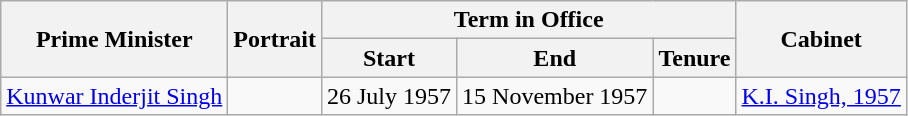<table class="wikitable">
<tr>
<th rowspan="2">Prime Minister</th>
<th rowspan="2">Portrait</th>
<th colspan="3">Term in Office</th>
<th rowspan="2">Cabinet</th>
</tr>
<tr>
<th>Start</th>
<th>End</th>
<th>Tenure</th>
</tr>
<tr>
<td><a href='#'>Kunwar Inderjit Singh</a></td>
<td></td>
<td>26 July 1957</td>
<td>15 November 1957</td>
<td></td>
<td><a href='#'>K.I. Singh, 1957</a></td>
</tr>
</table>
